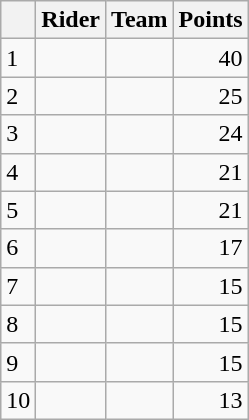<table class="wikitable">
<tr>
<th></th>
<th>Rider</th>
<th>Team</th>
<th>Points</th>
</tr>
<tr>
<td>1</td>
<td> </td>
<td></td>
<td style="text-align:right;">40</td>
</tr>
<tr>
<td>2</td>
<td>  </td>
<td></td>
<td style="text-align:right;">25</td>
</tr>
<tr>
<td>3</td>
<td></td>
<td></td>
<td style="text-align:right;">24</td>
</tr>
<tr>
<td>4</td>
<td></td>
<td></td>
<td style="text-align:right;">21</td>
</tr>
<tr>
<td>5</td>
<td> </td>
<td></td>
<td style="text-align:right;">21</td>
</tr>
<tr>
<td>6</td>
<td></td>
<td></td>
<td style="text-align:right;">17</td>
</tr>
<tr>
<td>7</td>
<td> </td>
<td></td>
<td style="text-align:right;">15</td>
</tr>
<tr>
<td>8</td>
<td> </td>
<td></td>
<td style="text-align:right;">15</td>
</tr>
<tr>
<td>9</td>
<td> </td>
<td></td>
<td style="text-align:right;">15</td>
</tr>
<tr>
<td>10</td>
<td></td>
<td></td>
<td style="text-align:right;">13</td>
</tr>
</table>
